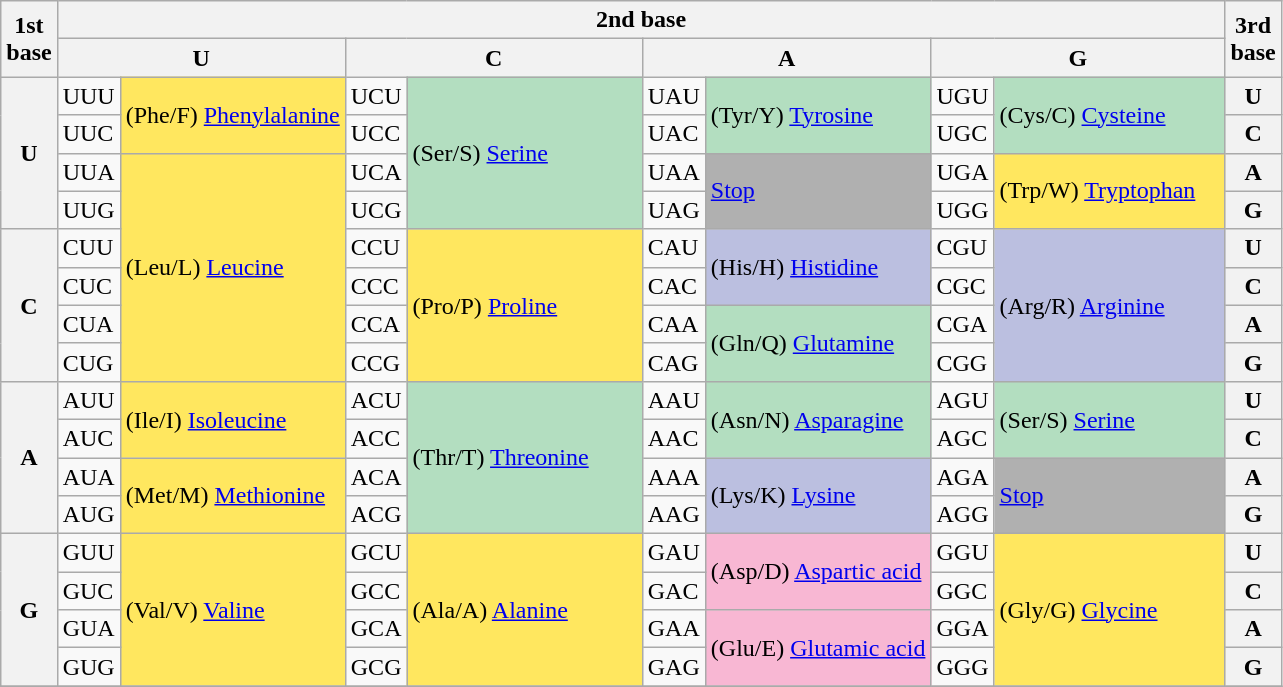<table class="wikitable">
<tr>
<th rowspan=2>1st<br>base</th>
<th colspan=8>2nd base</th>
<th rowspan=2>3rd<br>base</th>
</tr>
<tr>
<th colspan=2>U</th>
<th colspan=2>C</th>
<th colspan=2>A</th>
<th colspan=2>G</th>
</tr>
<tr>
<th rowspan=4>U</th>
<td>UUU</td>
<td rowspan=2 style="background-color:#ffe75f">(Phe/F) <a href='#'>Phenylalanine</a></td>
<td>UCU</td>
<td rowspan=4 style="background-color:#b3dec0">(Ser/S) <a href='#'>Serine</a></td>
<td>UAU</td>
<td rowspan=2 style="background-color:#b3dec0">(Tyr/Y) <a href='#'>Tyrosine</a></td>
<td>UGU</td>
<td rowspan=2 style="background-color:#b3dec0">(Cys/C) <a href='#'>Cysteine</a></td>
<th>U</th>
</tr>
<tr>
<td>UUC</td>
<td>UCC</td>
<td>UAC</td>
<td>UGC</td>
<th>C</th>
</tr>
<tr>
<td>UUA</td>
<td rowspan=6 style="background-color:#ffe75f">(Leu/L) <a href='#'>Leucine</a></td>
<td>UCA</td>
<td>UAA</td>
<td rowspan=2 style="background-color:#B0B0B0;"><a href='#'>Stop</a></td>
<td>UGA</td>
<td rowspan=2 style="background-color:#ffe75f;">(Trp/W) <a href='#'>Tryptophan</a>    </td>
<th>A</th>
</tr>
<tr>
<td>UUG</td>
<td>UCG</td>
<td>UAG</td>
<td>UGG</td>
<th>G</th>
</tr>
<tr>
<th rowspan="4">C</th>
<td>CUU</td>
<td>CCU</td>
<td rowspan=4 style="background-color:#ffe75f">(Pro/P) <a href='#'>Proline</a></td>
<td>CAU</td>
<td rowspan=2 style="background-color:#bbbfe0">(His/H) <a href='#'>Histidine</a></td>
<td>CGU</td>
<td rowspan=4 style="background-color:#bbbfe0">(Arg/R) <a href='#'>Arginine</a></td>
<th>U</th>
</tr>
<tr>
<td>CUC</td>
<td>CCC</td>
<td>CAC</td>
<td>CGC</td>
<th>C</th>
</tr>
<tr>
<td>CUA</td>
<td>CCA</td>
<td>CAA</td>
<td rowspan=2 style="background-color:#b3dec0">(Gln/Q) <a href='#'>Glutamine</a></td>
<td>CGA</td>
<th>A</th>
</tr>
<tr>
<td>CUG</td>
<td>CCG</td>
<td>CAG</td>
<td>CGG</td>
<th>G</th>
</tr>
<tr>
<th rowspan="4">A</th>
<td>AUU</td>
<td rowspan=2 style="background-color:#ffe75f">(Ile/I) <a href='#'>Isoleucine</a></td>
<td>ACU</td>
<td rowspan=4 style="background-color:#b3dec0">(Thr/T) <a href='#'>Threonine</a>        </td>
<td>AAU</td>
<td rowspan=2 style="background-color:#b3dec0">(Asn/N) <a href='#'>Asparagine</a></td>
<td>AGU</td>
<td rowspan=2 style="background-color:#b3dec0">(Ser/S) <a href='#'>Serine</a></td>
<th>U</th>
</tr>
<tr>
<td>AUC</td>
<td>ACC</td>
<td>AAC</td>
<td>AGC</td>
<th>C</th>
</tr>
<tr>
<td>AUA</td>
<td rowspan=2 style="background-color:#ffe75f">(Met/M) <a href='#'>Methionine</a></td>
<td>ACA</td>
<td>AAA</td>
<td rowspan=2 style="background-color:#bbbfe0">(Lys/K) <a href='#'>Lysine</a></td>
<td>AGA</td>
<td rowspan=2 style="background-color:#B0B0B0;"><a href='#'>Stop</a></td>
<th>A</th>
</tr>
<tr>
<td>AUG</td>
<td>ACG</td>
<td>AAG</td>
<td>AGG</td>
<th>G</th>
</tr>
<tr>
<th rowspan="4">G</th>
<td>GUU</td>
<td rowspan=4 style="background-color:#ffe75f">(Val/V) <a href='#'>Valine</a></td>
<td>GCU</td>
<td rowspan=4 style="background-color:#ffe75f">(Ala/A) <a href='#'>Alanine</a></td>
<td>GAU</td>
<td rowspan=2 style="background-color:#f8b7d3">(Asp/D) <a href='#'>Aspartic acid</a></td>
<td>GGU</td>
<td rowspan=4 style="background-color:#ffe75f">(Gly/G) <a href='#'>Glycine</a></td>
<th>U</th>
</tr>
<tr>
<td>GUC</td>
<td>GCC</td>
<td>GAC</td>
<td>GGC</td>
<th>C</th>
</tr>
<tr>
<td>GUA</td>
<td>GCA</td>
<td>GAA</td>
<td rowspan=2 style="background-color:#f8b7d3">(Glu/E) <a href='#'>Glutamic acid</a></td>
<td>GGA</td>
<th>A</th>
</tr>
<tr>
<td>GUG</td>
<td>GCG</td>
<td>GAG</td>
<td>GGG</td>
<th>G</th>
</tr>
<tr>
</tr>
</table>
